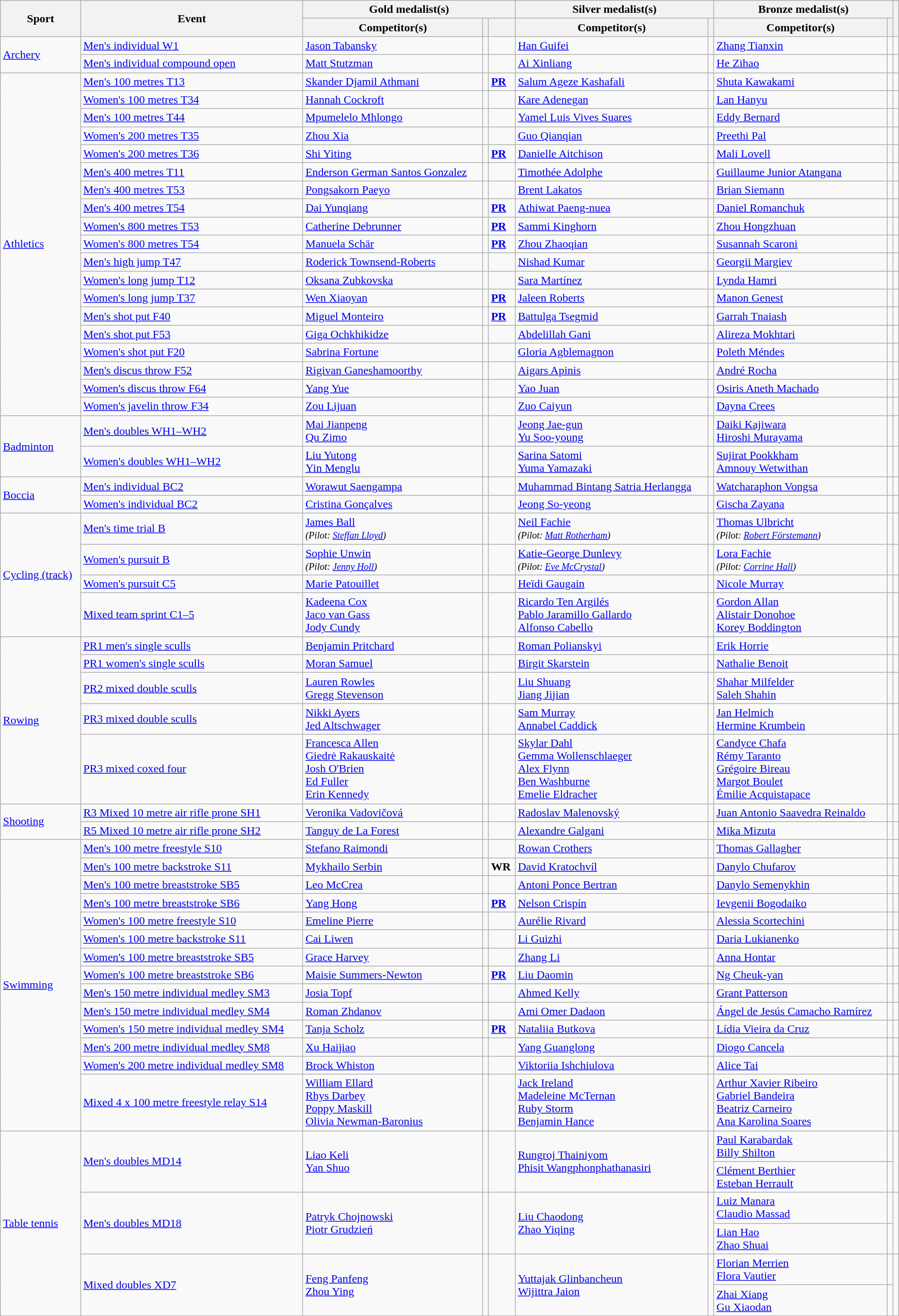<table class="wikitable" style="width:100%;">
<tr>
<th rowspan="2">Sport</th>
<th rowspan="2">Event</th>
<th colspan="3">Gold medalist(s)</th>
<th colspan="2">Silver medalist(s)</th>
<th colspan="2">Bronze medalist(s)</th>
<th rowspan="2"></th>
</tr>
<tr>
<th>Competitor(s)</th>
<th></th>
<th></th>
<th>Competitor(s)</th>
<th></th>
<th>Competitor(s)</th>
<th></th>
</tr>
<tr>
<td rowspan=2><a href='#'>Archery</a></td>
<td><a href='#'>Men's individual W1</a></td>
<td><a href='#'>Jason Tabansky</a></td>
<td></td>
<td></td>
<td><a href='#'>Han Guifei</a></td>
<td></td>
<td><a href='#'>Zhang Tianxin</a></td>
<td></td>
<td></td>
</tr>
<tr>
<td><a href='#'>Men's individual compound open</a></td>
<td><a href='#'>Matt Stutzman</a></td>
<td></td>
<td></td>
<td><a href='#'>Ai Xinliang</a></td>
<td></td>
<td><a href='#'>He Zihao</a></td>
<td></td>
<td></td>
</tr>
<tr>
<td rowspan=19><a href='#'>Athletics</a></td>
<td><a href='#'>Men's 100 metres T13</a></td>
<td><a href='#'>Skander Djamil Athmani</a></td>
<td></td>
<td><strong><a href='#'>PR</a></strong></td>
<td><a href='#'>Salum Ageze Kashafali</a></td>
<td></td>
<td><a href='#'>Shuta Kawakami</a></td>
<td></td>
<td></td>
</tr>
<tr>
<td><a href='#'>Women's 100 metres T34</a></td>
<td><a href='#'>Hannah Cockroft</a></td>
<td></td>
<td></td>
<td><a href='#'>Kare Adenegan</a></td>
<td></td>
<td><a href='#'>Lan Hanyu</a></td>
<td></td>
<td></td>
</tr>
<tr>
<td><a href='#'>Men's 100 metres T44</a></td>
<td><a href='#'>Mpumelelo Mhlongo</a></td>
<td></td>
<td></td>
<td><a href='#'>Yamel Luis Vives Suares</a></td>
<td></td>
<td><a href='#'>Eddy Bernard</a></td>
<td></td>
<td></td>
</tr>
<tr>
<td><a href='#'>Women's 200 metres T35</a></td>
<td><a href='#'>Zhou Xia</a></td>
<td></td>
<td></td>
<td><a href='#'>Guo Qianqian</a></td>
<td></td>
<td><a href='#'>Preethi Pal</a></td>
<td></td>
<td></td>
</tr>
<tr>
<td><a href='#'>Women's 200 metres T36</a></td>
<td><a href='#'>Shi Yiting</a></td>
<td></td>
<td><strong><a href='#'>PR</a></strong></td>
<td><a href='#'>Danielle Aitchison</a></td>
<td></td>
<td><a href='#'>Mali Lovell</a></td>
<td></td>
<td></td>
</tr>
<tr>
<td><a href='#'>Men's 400 metres T11</a></td>
<td><a href='#'>Enderson German Santos Gonzalez</a></td>
<td></td>
<td></td>
<td><a href='#'>Timothée Adolphe</a></td>
<td></td>
<td><a href='#'>Guillaume Junior Atangana</a></td>
<td></td>
<td></td>
</tr>
<tr>
<td><a href='#'>Men's 400 metres T53</a></td>
<td><a href='#'>Pongsakorn Paeyo</a></td>
<td></td>
<td></td>
<td><a href='#'>Brent Lakatos</a></td>
<td></td>
<td><a href='#'>Brian Siemann</a></td>
<td></td>
<td></td>
</tr>
<tr>
<td><a href='#'>Men's 400 metres T54</a></td>
<td><a href='#'>Dai Yunqiang</a></td>
<td></td>
<td><strong><a href='#'>PR</a></strong></td>
<td><a href='#'>Athiwat Paeng-nuea</a></td>
<td></td>
<td><a href='#'>Daniel Romanchuk</a></td>
<td></td>
<td></td>
</tr>
<tr>
<td><a href='#'>Women's 800 metres T53</a></td>
<td><a href='#'>Catherine Debrunner</a></td>
<td></td>
<td><strong><a href='#'>PR</a></strong></td>
<td><a href='#'>Sammi Kinghorn</a></td>
<td></td>
<td><a href='#'>Zhou Hongzhuan</a></td>
<td></td>
<td></td>
</tr>
<tr>
<td><a href='#'>Women's 800 metres T54</a></td>
<td><a href='#'>Manuela Schär</a></td>
<td></td>
<td><strong><a href='#'>PR</a></strong></td>
<td><a href='#'>Zhou Zhaoqian</a></td>
<td></td>
<td><a href='#'>Susannah Scaroni</a></td>
<td></td>
<td></td>
</tr>
<tr>
<td><a href='#'>Men's high jump T47</a></td>
<td><a href='#'>Roderick Townsend-Roberts</a></td>
<td></td>
<td></td>
<td><a href='#'>Nishad Kumar</a></td>
<td></td>
<td><a href='#'>Georgii Margiev</a></td>
<td></td>
<td></td>
</tr>
<tr>
<td><a href='#'>Women's long jump T12</a></td>
<td><a href='#'>Oksana Zubkovska</a></td>
<td></td>
<td></td>
<td><a href='#'>Sara Martínez</a></td>
<td></td>
<td><a href='#'>Lynda Hamri</a></td>
<td></td>
<td></td>
</tr>
<tr>
<td><a href='#'>Women's long jump T37</a></td>
<td><a href='#'>Wen Xiaoyan</a></td>
<td></td>
<td><strong><a href='#'>PR</a></strong></td>
<td><a href='#'>Jaleen Roberts</a></td>
<td></td>
<td><a href='#'>Manon Genest</a></td>
<td></td>
<td></td>
</tr>
<tr>
<td><a href='#'>Men's shot put F40</a></td>
<td><a href='#'>Miguel Monteiro</a></td>
<td></td>
<td><strong><a href='#'>PR</a></strong></td>
<td><a href='#'>Battulga Tsegmid</a></td>
<td></td>
<td><a href='#'>Garrah Tnaiash</a></td>
<td></td>
<td></td>
</tr>
<tr>
<td><a href='#'>Men's shot put F53</a></td>
<td><a href='#'>Giga Ochkhikidze</a></td>
<td></td>
<td></td>
<td><a href='#'>Abdelillah Gani</a></td>
<td></td>
<td><a href='#'>Alireza Mokhtari</a></td>
<td></td>
<td></td>
</tr>
<tr>
<td><a href='#'>Women's shot put F20</a></td>
<td><a href='#'>Sabrina Fortune</a></td>
<td></td>
<td></td>
<td><a href='#'>Gloria Agblemagnon</a></td>
<td></td>
<td><a href='#'>Poleth Méndes</a></td>
<td></td>
<td></td>
</tr>
<tr>
<td><a href='#'>Men's discus throw F52</a></td>
<td><a href='#'>Rigivan Ganeshamoorthy</a></td>
<td></td>
<td></td>
<td><a href='#'>Aigars Apinis</a></td>
<td></td>
<td><a href='#'>André Rocha</a></td>
<td></td>
<td></td>
</tr>
<tr>
<td><a href='#'>Women's discus throw F64</a></td>
<td><a href='#'>Yang Yue</a></td>
<td></td>
<td></td>
<td><a href='#'>Yao Juan</a></td>
<td></td>
<td><a href='#'>Osiris Aneth Machado</a></td>
<td></td>
<td></td>
</tr>
<tr>
<td><a href='#'>Women's javelin throw F34</a></td>
<td><a href='#'>Zou Lijuan</a></td>
<td></td>
<td></td>
<td><a href='#'>Zuo Caiyun</a></td>
<td></td>
<td><a href='#'>Dayna Crees</a></td>
<td></td>
<td></td>
</tr>
<tr>
<td rowspan=2><a href='#'>Badminton</a></td>
<td><a href='#'>Men's doubles WH1–WH2</a></td>
<td><a href='#'>Mai Jianpeng</a><br><a href='#'>Qu Zimo</a></td>
<td></td>
<td></td>
<td><a href='#'>Jeong Jae-gun</a><br><a href='#'>Yu Soo-young</a></td>
<td></td>
<td><a href='#'>Daiki Kajiwara</a><br><a href='#'>Hiroshi Murayama</a></td>
<td></td>
<td></td>
</tr>
<tr>
<td><a href='#'>Women's doubles WH1–WH2</a></td>
<td><a href='#'>Liu Yutong</a><br><a href='#'>Yin Menglu</a></td>
<td></td>
<td></td>
<td><a href='#'>Sarina Satomi</a><br><a href='#'>Yuma Yamazaki</a></td>
<td></td>
<td><a href='#'>Sujirat Pookkham</a><br><a href='#'>Amnouy Wetwithan</a></td>
<td></td>
<td></td>
</tr>
<tr>
<td rowspan=2><a href='#'>Boccia</a></td>
<td><a href='#'>Men's individual BC2</a></td>
<td><a href='#'>Worawut Saengampa</a></td>
<td></td>
<td></td>
<td><a href='#'>Muhammad Bintang Satria Herlangga</a></td>
<td></td>
<td><a href='#'>Watcharaphon Vongsa</a></td>
<td></td>
<td></td>
</tr>
<tr>
<td><a href='#'>Women's individual BC2</a></td>
<td><a href='#'>Cristina Gonçalves</a></td>
<td></td>
<td></td>
<td><a href='#'>Jeong So-yeong</a></td>
<td></td>
<td><a href='#'>Gischa Zayana</a></td>
<td></td>
<td></td>
</tr>
<tr>
<td rowspan=4><a href='#'>Cycling (track)</a></td>
<td><a href='#'>Men's time trial B</a></td>
<td><a href='#'>James Ball</a><br><small><em>(Pilot: <a href='#'>Steffan Lloyd</a>)</em></small></td>
<td></td>
<td></td>
<td><a href='#'>Neil Fachie</a><br><small><em>(Pilot: <a href='#'>Matt Rotherham</a>)</em></small></td>
<td></td>
<td><a href='#'>Thomas Ulbricht</a><br><small><em>(Pilot: <a href='#'>Robert Förstemann</a>)</em></small></td>
<td></td>
<td></td>
</tr>
<tr>
<td><a href='#'>Women's pursuit B</a></td>
<td><a href='#'>Sophie Unwin</a><br><small><em>(Pilot: <a href='#'>Jenny Holl</a>)</em></small></td>
<td></td>
<td></td>
<td><a href='#'>Katie-George Dunlevy</a><br><small><em>(Pilot: <a href='#'>Eve McCrystal</a>)</em></small></td>
<td></td>
<td><a href='#'>Lora Fachie</a><br><small><em>(Pilot: <a href='#'>Corrine Hall</a>)</em></small></td>
<td></td>
<td></td>
</tr>
<tr>
<td><a href='#'>Women's pursuit C5</a></td>
<td><a href='#'>Marie Patouillet</a></td>
<td></td>
<td></td>
<td><a href='#'>Heïdi Gaugain</a></td>
<td></td>
<td><a href='#'>Nicole Murray</a></td>
<td></td>
<td></td>
</tr>
<tr>
<td><a href='#'>Mixed team sprint C1–5</a></td>
<td><a href='#'>Kadeena Cox</a><br><a href='#'>Jaco van Gass</a><br><a href='#'>Jody Cundy</a></td>
<td></td>
<td></td>
<td><a href='#'>Ricardo Ten Argilés</a><br><a href='#'>Pablo Jaramillo Gallardo</a><br><a href='#'>Alfonso Cabello</a></td>
<td></td>
<td><a href='#'>Gordon Allan</a><br><a href='#'>Alistair Donohoe</a><br><a href='#'>Korey Boddington</a></td>
<td></td>
<td></td>
</tr>
<tr>
<td rowspan=5><a href='#'>Rowing</a></td>
<td><a href='#'>PR1 men's single sculls</a></td>
<td><a href='#'>Benjamin Pritchard</a></td>
<td></td>
<td></td>
<td><a href='#'>Roman Polianskyi</a></td>
<td></td>
<td><a href='#'>Erik Horrie</a></td>
<td></td>
<td></td>
</tr>
<tr>
<td><a href='#'>PR1 women's single sculls</a></td>
<td><a href='#'>Moran Samuel</a></td>
<td></td>
<td></td>
<td><a href='#'>Birgit Skarstein</a></td>
<td></td>
<td><a href='#'>Nathalie Benoit</a></td>
<td></td>
<td></td>
</tr>
<tr>
<td><a href='#'>PR2 mixed double sculls</a></td>
<td><a href='#'>Lauren Rowles</a><br><a href='#'>Gregg Stevenson</a></td>
<td></td>
<td></td>
<td><a href='#'>Liu Shuang</a><br><a href='#'>Jiang Jijian</a></td>
<td></td>
<td><a href='#'>Shahar Milfelder</a><br><a href='#'>Saleh Shahin</a></td>
<td></td>
<td></td>
</tr>
<tr>
<td><a href='#'>PR3 mixed double sculls</a></td>
<td><a href='#'>Nikki Ayers</a><br><a href='#'>Jed Altschwager</a></td>
<td></td>
<td></td>
<td><a href='#'>Sam Murray</a><br><a href='#'>Annabel Caddick</a></td>
<td></td>
<td><a href='#'>Jan Helmich</a><br><a href='#'>Hermine Krumbein</a></td>
<td></td>
<td></td>
</tr>
<tr>
<td><a href='#'>PR3 mixed coxed four</a></td>
<td><a href='#'>Francesca Allen</a><br><a href='#'>Giedrė Rakauskaitė</a><br><a href='#'>Josh O'Brien</a><br><a href='#'>Ed Fuller</a><br><a href='#'>Erin Kennedy</a></td>
<td></td>
<td></td>
<td><a href='#'>Skylar Dahl</a><br><a href='#'>Gemma Wollenschlaeger</a><br><a href='#'>Alex Flynn</a><br><a href='#'>Ben Washburne</a><br><a href='#'>Emelie Eldracher</a></td>
<td></td>
<td><a href='#'>Candyce Chafa</a><br><a href='#'>Rémy Taranto</a><br><a href='#'>Grégoire Bireau</a><br><a href='#'>Margot Boulet</a><br><a href='#'>Émilie Acquistapace</a></td>
<td></td>
<td></td>
</tr>
<tr>
<td rowspan=2><a href='#'>Shooting</a></td>
<td><a href='#'>R3 Mixed 10 metre air rifle prone SH1</a></td>
<td><a href='#'>Veronika Vadovičová</a></td>
<td></td>
<td></td>
<td><a href='#'>Radoslav Malenovský</a></td>
<td></td>
<td><a href='#'>Juan Antonio Saavedra Reinaldo</a></td>
<td></td>
<td></td>
</tr>
<tr>
<td><a href='#'>R5 Mixed 10 metre air rifle prone SH2</a></td>
<td><a href='#'>Tanguy de La Forest</a></td>
<td></td>
<td></td>
<td><a href='#'>Alexandre Galgani</a></td>
<td></td>
<td><a href='#'>Mika Mizuta</a></td>
<td></td>
<td></td>
</tr>
<tr>
<td rowspan=14><a href='#'>Swimming</a></td>
<td><a href='#'>Men's 100 metre freestyle S10</a></td>
<td><a href='#'>Stefano Raimondi</a></td>
<td></td>
<td></td>
<td><a href='#'>Rowan Crothers</a></td>
<td></td>
<td><a href='#'>Thomas Gallagher</a></td>
<td></td>
<td></td>
</tr>
<tr>
<td><a href='#'>Men's 100 metre backstroke S11</a></td>
<td><a href='#'>Mykhailo Serbin</a></td>
<td></td>
<td><strong>WR</strong></td>
<td><a href='#'>David Kratochvíl</a></td>
<td></td>
<td><a href='#'>Danylo Chufarov</a></td>
<td></td>
<td></td>
</tr>
<tr>
<td><a href='#'>Men's 100 metre breaststroke SB5</a></td>
<td><a href='#'>Leo McCrea</a></td>
<td></td>
<td></td>
<td><a href='#'>Antoni Ponce Bertran</a></td>
<td></td>
<td><a href='#'>Danylo Semenykhin</a></td>
<td></td>
<td></td>
</tr>
<tr>
<td><a href='#'>Men's 100 metre breaststroke SB6</a></td>
<td><a href='#'>Yang Hong</a></td>
<td></td>
<td><strong><a href='#'>PR</a></strong></td>
<td><a href='#'>Nelson Crispín</a></td>
<td></td>
<td><a href='#'>Ievgenii Bogodaiko</a></td>
<td></td>
<td></td>
</tr>
<tr>
<td><a href='#'>Women's 100 metre freestyle S10</a></td>
<td><a href='#'>Emeline Pierre</a></td>
<td></td>
<td></td>
<td><a href='#'>Aurélie Rivard</a></td>
<td></td>
<td><a href='#'>Alessia Scortechini</a></td>
<td></td>
<td></td>
</tr>
<tr>
<td><a href='#'>Women's 100 metre backstroke S11</a></td>
<td><a href='#'>Cai Liwen</a></td>
<td></td>
<td></td>
<td><a href='#'>Li Guizhi</a></td>
<td></td>
<td><a href='#'>Daria Lukianenko</a></td>
<td></td>
<td></td>
</tr>
<tr>
<td><a href='#'>Women's 100 metre breaststroke SB5</a></td>
<td><a href='#'>Grace Harvey</a></td>
<td></td>
<td></td>
<td><a href='#'>Zhang Li</a></td>
<td></td>
<td><a href='#'>Anna Hontar</a></td>
<td></td>
<td></td>
</tr>
<tr>
<td><a href='#'>Women's 100 metre breaststroke SB6</a></td>
<td><a href='#'>Maisie Summers-Newton</a></td>
<td></td>
<td><strong><a href='#'>PR</a></strong></td>
<td><a href='#'>Liu Daomin</a></td>
<td></td>
<td><a href='#'>Ng Cheuk-yan</a></td>
<td></td>
<td></td>
</tr>
<tr>
<td><a href='#'>Men's 150 metre individual medley SM3</a></td>
<td><a href='#'>Josia Topf</a></td>
<td></td>
<td></td>
<td><a href='#'>Ahmed Kelly</a></td>
<td></td>
<td><a href='#'>Grant Patterson</a></td>
<td></td>
<td></td>
</tr>
<tr>
<td><a href='#'>Men's 150 metre individual medley SM4</a></td>
<td><a href='#'>Roman Zhdanov</a></td>
<td></td>
<td></td>
<td><a href='#'>Ami Omer Dadaon</a></td>
<td></td>
<td><a href='#'>Ángel de Jesús Camacho Ramírez</a></td>
<td></td>
<td></td>
</tr>
<tr>
<td><a href='#'>Women's 150 metre individual medley SM4</a></td>
<td><a href='#'>Tanja Scholz</a></td>
<td></td>
<td><strong><a href='#'>PR</a></strong></td>
<td><a href='#'>Nataliia Butkova</a></td>
<td></td>
<td><a href='#'>Lídia Vieira da Cruz</a></td>
<td></td>
<td></td>
</tr>
<tr>
<td><a href='#'>Men's 200 metre individual medley SM8</a></td>
<td><a href='#'>Xu Haijiao</a></td>
<td></td>
<td></td>
<td><a href='#'>Yang Guanglong</a></td>
<td></td>
<td><a href='#'>Diogo Cancela</a></td>
<td></td>
<td></td>
</tr>
<tr>
<td><a href='#'>Women's 200 metre individual medley SM8</a></td>
<td><a href='#'>Brock Whiston</a></td>
<td></td>
<td></td>
<td><a href='#'>Viktoriia Ishchiulova</a></td>
<td></td>
<td><a href='#'>Alice Tai</a></td>
<td></td>
<td></td>
</tr>
<tr>
<td><a href='#'>Mixed 4 x 100 metre freestyle relay S14</a></td>
<td><a href='#'>William Ellard</a><br><a href='#'>Rhys Darbey</a><br><a href='#'>Poppy Maskill</a><br><a href='#'>Olivia Newman-Baronius</a></td>
<td></td>
<td></td>
<td><a href='#'>Jack Ireland</a><br><a href='#'>Madeleine McTernan</a><br><a href='#'>Ruby Storm</a><br><a href='#'>Benjamin Hance</a></td>
<td></td>
<td><a href='#'>Arthur Xavier Ribeiro</a><br><a href='#'>Gabriel Bandeira</a><br><a href='#'>Beatriz Carneiro</a><br><a href='#'>Ana Karolina Soares</a></td>
<td></td>
<td></td>
</tr>
<tr>
<td rowspan="6"><a href='#'>Table tennis</a></td>
<td rowspan="2"><a href='#'>Men's doubles MD14</a></td>
<td rowspan="2"><a href='#'>Liao Keli</a><br><a href='#'>Yan Shuo</a></td>
<td rowspan="2"></td>
<td rowspan="2"></td>
<td rowspan="2"><a href='#'>Rungroj Thainiyom</a><br><a href='#'>Phisit Wangphonphathanasiri</a></td>
<td rowspan="2"></td>
<td><a href='#'>Paul Karabardak</a><br><a href='#'>Billy Shilton</a></td>
<td></td>
<td rowspan="2"></td>
</tr>
<tr>
<td><a href='#'>Clément Berthier</a><br><a href='#'>Esteban Herrault</a></td>
<td></td>
</tr>
<tr>
<td rowspan="2"><a href='#'>Men's doubles MD18</a></td>
<td rowspan="2"><a href='#'>Patryk Chojnowski</a><br><a href='#'>Piotr Grudzień</a></td>
<td rowspan="2"></td>
<td rowspan="2"></td>
<td rowspan="2"><a href='#'>Liu Chaodong</a><br><a href='#'>Zhao Yiqing</a></td>
<td rowspan="2"></td>
<td><a href='#'>Luiz Manara</a><br><a href='#'>Claudio Massad</a></td>
<td></td>
<td rowspan="2"></td>
</tr>
<tr>
<td><a href='#'>Lian Hao</a><br><a href='#'>Zhao Shuai</a></td>
<td></td>
</tr>
<tr>
<td rowspan="2"><a href='#'>Mixed doubles XD7</a></td>
<td rowspan="2"><a href='#'>Feng Panfeng</a><br><a href='#'>Zhou Ying</a></td>
<td rowspan="2"></td>
<td rowspan="2"></td>
<td rowspan="2"><a href='#'>Yuttajak Glinbancheun</a><br><a href='#'>Wijittra Jaion</a></td>
<td rowspan="2"></td>
<td><a href='#'>Florian Merrien</a><br><a href='#'>Flora Vautier</a></td>
<td></td>
<td rowspan="2"></td>
</tr>
<tr>
<td><a href='#'>Zhai Xiang</a><br><a href='#'>Gu Xiaodan</a></td>
<td></td>
</tr>
</table>
